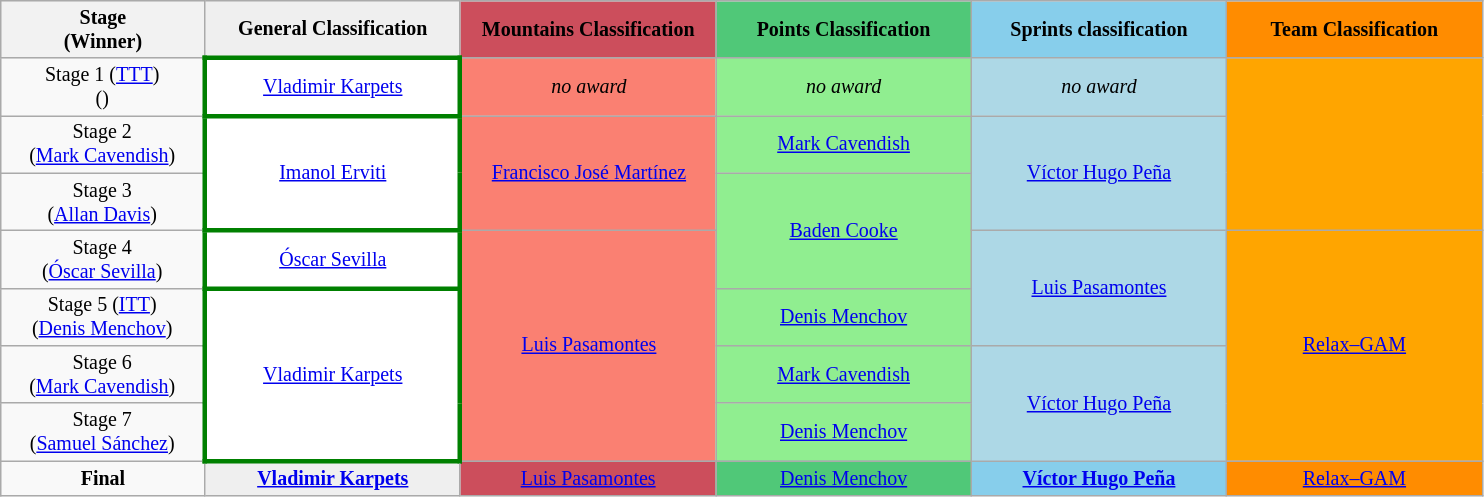<table class="wikitable" style="text-align: center; font-size:smaller;">
<tr style="background-color: #efefef;">
<th width="12%">Stage<br>(Winner)</th>
<th style="background:#EFEFEF;" width="15%">General Classification<br></th>
<th style="background:#CC4E5C;" width="15%">Mountains Classification<br></th>
<th style="background:#50C878;" width="15%">Points Classification<br></th>
<th style="background:#87CEEB;" width="15%">Sprints classification<br></th>
<th style="background:#FF8C00;" width="15%">Team Classification</th>
</tr>
<tr>
<td>Stage 1 (<a href='#'>TTT</a>)<br>()</td>
<td style="background:white; border:3px solid green;" rowspan="1"><a href='#'>Vladimir Karpets</a></td>
<td style="background:salmon;" rowspan="1"><em>no award</em></td>
<td style="background:lightgreen;" rowspan="1"><em>no award</em></td>
<td style="background:lightblue;" rowspan="1"><em>no award</em></td>
<td style="background:orange;" rowspan="3"></td>
</tr>
<tr>
<td>Stage 2<br>(<a href='#'>Mark Cavendish</a>)</td>
<td style="background:white; border:3px solid green;" rowspan="2"><a href='#'>Imanol Erviti</a></td>
<td style="background:salmon;" rowspan="2"><a href='#'>Francisco José Martínez</a></td>
<td style="background:lightgreen;" rowspan="1"><a href='#'>Mark Cavendish</a></td>
<td style="background:lightblue;" rowspan="2"><a href='#'>Víctor Hugo Peña</a></td>
</tr>
<tr>
<td>Stage 3<br>(<a href='#'>Allan Davis</a>)</td>
<td style="background:lightgreen;" rowspan="2"><a href='#'>Baden Cooke</a></td>
</tr>
<tr>
<td>Stage 4<br>(<a href='#'>Óscar Sevilla</a>)</td>
<td style="background:white; border:3px solid green;" rowspan="1"><a href='#'>Óscar Sevilla</a></td>
<td style="background:salmon;" rowspan="4"><a href='#'>Luis Pasamontes</a></td>
<td style="background:lightblue;" rowspan="2"><a href='#'>Luis Pasamontes</a></td>
<td style="background:orange;" rowspan="4"><a href='#'>Relax–GAM</a></td>
</tr>
<tr>
<td>Stage 5 (<a href='#'>ITT</a>)<br>(<a href='#'>Denis Menchov</a>)</td>
<td style="background:white; border:3px solid green;" rowspan="3"><a href='#'>Vladimir Karpets</a></td>
<td style="background:lightgreen;" rowspan="1"><a href='#'>Denis Menchov</a></td>
</tr>
<tr>
<td>Stage 6<br> (<a href='#'>Mark Cavendish</a>)</td>
<td style="background:lightgreen;" rowspan="1"><a href='#'>Mark Cavendish</a></td>
<td style="background:lightblue;" rowspan="2"><a href='#'>Víctor Hugo Peña</a></td>
</tr>
<tr>
<td>Stage 7<br>  (<a href='#'>Samuel Sánchez</a>)</td>
<td style="background:lightgreen;" rowspan="1"><a href='#'>Denis Menchov</a></td>
</tr>
<tr>
<td><strong>Final</strong><br></td>
<th style="background:#EFEFEF;" rowspan="1"><a href='#'>Vladimir Karpets</a></th>
<td style="background:#CC4E5C;" rowspan="1"><a href='#'>Luis Pasamontes</a></td>
<td style="background:#50C878;" rowspan="1"><a href='#'>Denis Menchov</a></td>
<th style="background:#87CEEB;" rowspan="1"><a href='#'>Víctor Hugo Peña</a></th>
<td style="background:#FF8C00;" rowspan="1"><a href='#'>Relax–GAM</a></td>
</tr>
</table>
